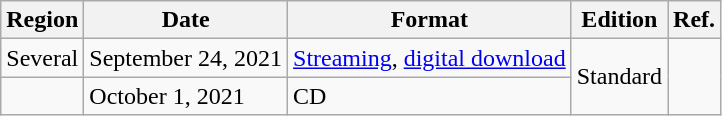<table class="wikitable">
<tr>
<th>Region</th>
<th>Date</th>
<th>Format</th>
<th>Edition</th>
<th>Ref.</th>
</tr>
<tr>
<td>Several</td>
<td>September 24, 2021</td>
<td><a href='#'>Streaming</a>, <a href='#'>digital download</a></td>
<td rowspan="2">Standard</td>
<td rowspan="2"></td>
</tr>
<tr>
<td></td>
<td>October 1, 2021</td>
<td>CD</td>
</tr>
</table>
